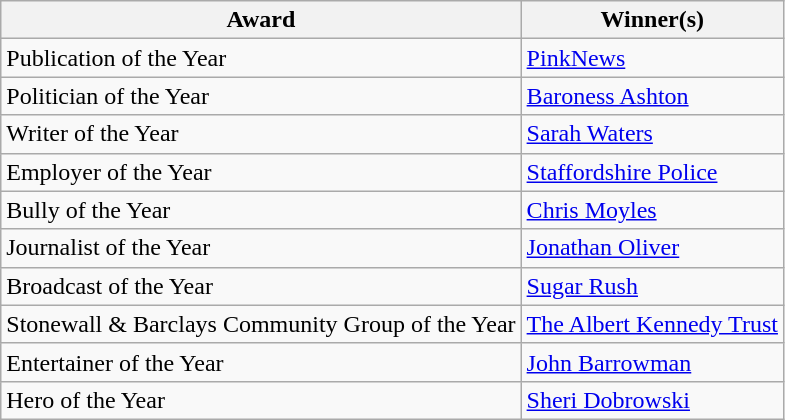<table class="wikitable">
<tr>
<th>Award</th>
<th>Winner(s)</th>
</tr>
<tr>
<td>Publication of the Year</td>
<td><a href='#'>PinkNews</a></td>
</tr>
<tr>
<td>Politician of the Year</td>
<td><a href='#'>Baroness Ashton</a></td>
</tr>
<tr>
<td>Writer of the Year</td>
<td><a href='#'>Sarah Waters</a></td>
</tr>
<tr>
<td>Employer of the Year</td>
<td><a href='#'>Staffordshire Police</a></td>
</tr>
<tr>
<td>Bully of the Year</td>
<td><a href='#'>Chris Moyles</a></td>
</tr>
<tr>
<td>Journalist of the Year</td>
<td><a href='#'>Jonathan Oliver</a></td>
</tr>
<tr>
<td>Broadcast of the Year</td>
<td><a href='#'>Sugar Rush</a></td>
</tr>
<tr>
<td>Stonewall & Barclays Community Group of the Year</td>
<td><a href='#'>The Albert Kennedy Trust</a></td>
</tr>
<tr>
<td>Entertainer of the Year</td>
<td><a href='#'>John Barrowman</a></td>
</tr>
<tr>
<td>Hero of the Year</td>
<td><a href='#'>Sheri Dobrowski</a></td>
</tr>
</table>
